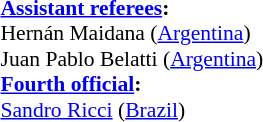<table width=50% style="font-size: 90%">
<tr>
<td><br><strong><a href='#'>Assistant referees</a>:</strong>
<br>Hernán Maidana (<a href='#'>Argentina</a>)
<br>Juan Pablo Belatti (<a href='#'>Argentina</a>)
<br><strong><a href='#'>Fourth official</a>:</strong>
<br><a href='#'>Sandro Ricci</a> (<a href='#'>Brazil</a>)</td>
</tr>
</table>
